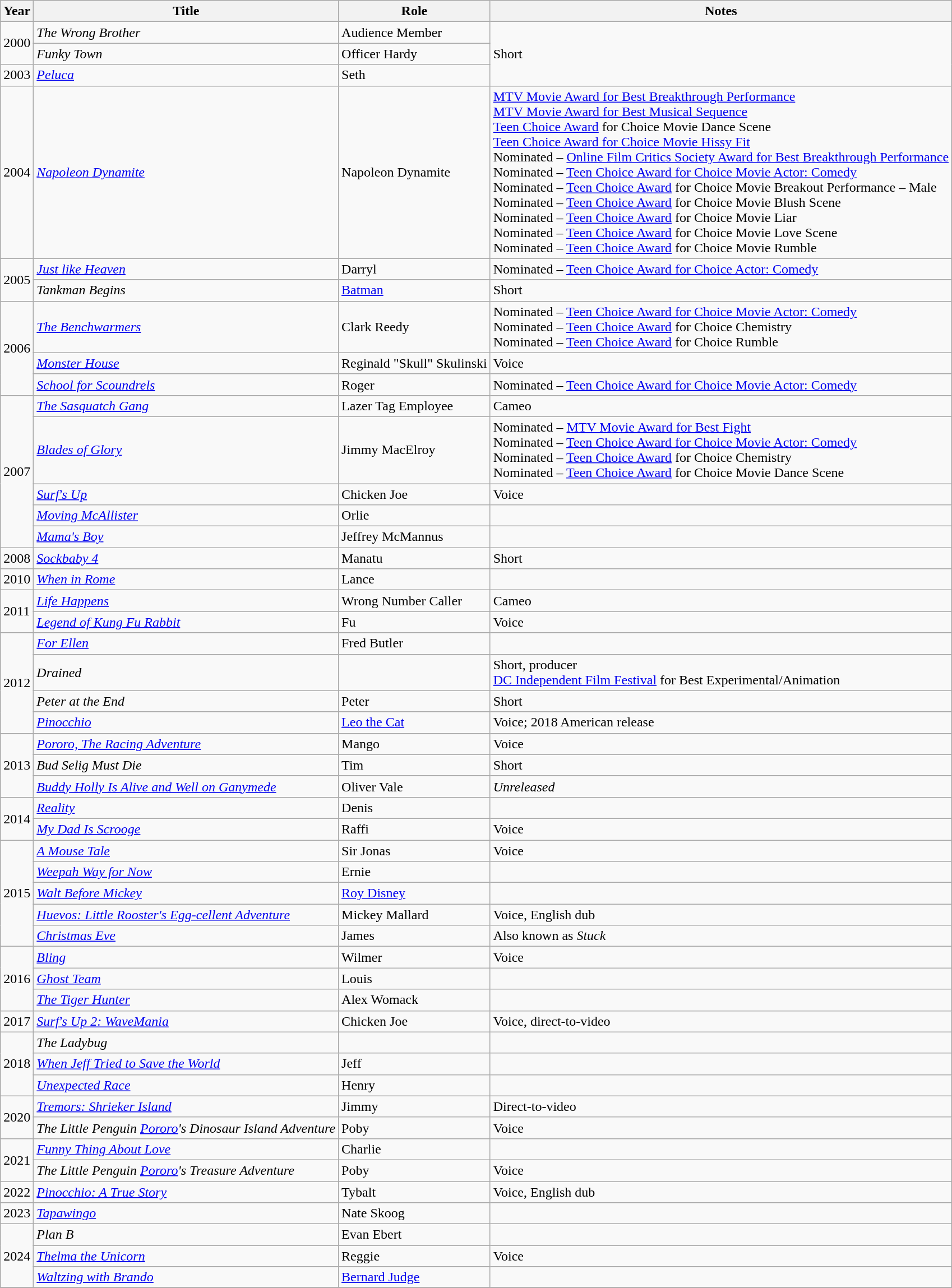<table class="wikitable sortable">
<tr>
<th>Year</th>
<th>Title</th>
<th>Role</th>
<th class="unsortable">Notes</th>
</tr>
<tr>
<td rowspan=2>2000</td>
<td><em>The Wrong Brother</em></td>
<td>Audience Member</td>
<td rowspan="3">Short</td>
</tr>
<tr>
<td><em>Funky Town</em></td>
<td>Officer Hardy</td>
</tr>
<tr>
<td>2003</td>
<td><em><a href='#'>Peluca</a></em></td>
<td>Seth</td>
</tr>
<tr>
<td>2004</td>
<td><em><a href='#'>Napoleon Dynamite</a></em></td>
<td>Napoleon Dynamite</td>
<td><a href='#'>MTV Movie Award for Best Breakthrough Performance</a> <br><a href='#'>MTV Movie Award for Best Musical Sequence</a> <br><a href='#'>Teen Choice Award</a> for Choice Movie Dance Scene <br><a href='#'>Teen Choice Award for Choice Movie Hissy Fit</a> <br>Nominated – <a href='#'>Online Film Critics Society Award for Best Breakthrough Performance</a> <br>Nominated – <a href='#'>Teen Choice Award for Choice Movie Actor: Comedy</a> <br>Nominated – <a href='#'>Teen Choice Award</a> for Choice Movie Breakout Performance – Male <br>Nominated – <a href='#'>Teen Choice Award</a> for Choice Movie Blush Scene <br>Nominated – <a href='#'>Teen Choice Award</a> for Choice Movie Liar <br>Nominated – <a href='#'>Teen Choice Award</a> for Choice Movie Love Scene <br>Nominated – <a href='#'>Teen Choice Award</a> for Choice Movie Rumble</td>
</tr>
<tr>
<td rowspan=2>2005</td>
<td><em><a href='#'>Just like Heaven</a></em></td>
<td>Darryl</td>
<td>Nominated – <a href='#'>Teen Choice Award for Choice Actor: Comedy</a></td>
</tr>
<tr>
<td><em>Tankman Begins</em></td>
<td><a href='#'>Batman</a></td>
<td>Short</td>
</tr>
<tr>
<td rowspan=3>2006</td>
<td><em><a href='#'>The Benchwarmers</a></em></td>
<td>Clark Reedy</td>
<td>Nominated – <a href='#'>Teen Choice Award for Choice Movie Actor: Comedy</a> <br>Nominated – <a href='#'>Teen Choice Award</a> for Choice Chemistry <br>Nominated – <a href='#'>Teen Choice Award</a> for Choice Rumble</td>
</tr>
<tr>
<td><em><a href='#'>Monster House</a></em></td>
<td>Reginald "Skull" Skulinski</td>
<td>Voice</td>
</tr>
<tr>
<td><em><a href='#'>School for Scoundrels</a></em></td>
<td>Roger</td>
<td>Nominated – <a href='#'>Teen Choice Award for Choice Movie Actor: Comedy</a></td>
</tr>
<tr>
<td rowspan=5>2007</td>
<td><em><a href='#'>The Sasquatch Gang</a></em></td>
<td>Lazer Tag Employee</td>
<td>Cameo</td>
</tr>
<tr>
<td><em><a href='#'>Blades of Glory</a></em></td>
<td>Jimmy MacElroy</td>
<td>Nominated – <a href='#'>MTV Movie Award for Best Fight</a> <br> Nominated – <a href='#'>Teen Choice Award for Choice Movie Actor: Comedy</a> <br>Nominated – <a href='#'>Teen Choice Award</a> for Choice Chemistry <br>Nominated – <a href='#'>Teen Choice Award</a> for Choice Movie Dance Scene</td>
</tr>
<tr>
<td><em><a href='#'>Surf's Up</a></em></td>
<td>Chicken Joe</td>
<td>Voice</td>
</tr>
<tr>
<td><em><a href='#'>Moving McAllister</a></em></td>
<td>Orlie</td>
<td></td>
</tr>
<tr>
<td><em><a href='#'>Mama's Boy</a></em></td>
<td>Jeffrey McMannus</td>
<td></td>
</tr>
<tr>
<td>2008</td>
<td><em><a href='#'>Sockbaby 4</a></em></td>
<td>Manatu</td>
<td>Short</td>
</tr>
<tr>
<td>2010</td>
<td><em><a href='#'>When in Rome</a></em></td>
<td>Lance</td>
<td></td>
</tr>
<tr>
<td rowspan=2>2011</td>
<td><em><a href='#'>Life Happens</a></em></td>
<td>Wrong Number Caller</td>
<td>Cameo</td>
</tr>
<tr>
<td><em><a href='#'>Legend of Kung Fu Rabbit</a></em></td>
<td>Fu</td>
<td>Voice</td>
</tr>
<tr>
<td rowspan=4>2012</td>
<td><em><a href='#'>For Ellen</a></em></td>
<td>Fred Butler</td>
<td></td>
</tr>
<tr>
<td><em>Drained</em></td>
<td></td>
<td>Short, producer <br> <a href='#'>DC Independent Film Festival</a> for Best Experimental/Animation</td>
</tr>
<tr>
<td><em>Peter at the End</em></td>
<td>Peter</td>
<td>Short</td>
</tr>
<tr>
<td><em><a href='#'>Pinocchio</a></em></td>
<td><a href='#'>Leo the Cat</a></td>
<td>Voice; 2018 American release</td>
</tr>
<tr>
<td rowspan=3>2013</td>
<td><em><a href='#'>Pororo, The Racing Adventure</a></em></td>
<td>Mango</td>
<td>Voice</td>
</tr>
<tr>
<td><em>Bud Selig Must Die</em></td>
<td>Tim</td>
<td>Short</td>
</tr>
<tr>
<td><em><a href='#'>Buddy Holly Is Alive and Well on Ganymede</a></em></td>
<td>Oliver Vale</td>
<td><em>Unreleased</em></td>
</tr>
<tr>
<td rowspan=2>2014</td>
<td><em><a href='#'>Reality</a></em></td>
<td>Denis</td>
<td></td>
</tr>
<tr>
<td><em><a href='#'>My Dad Is Scrooge</a></em></td>
<td>Raffi</td>
<td>Voice</td>
</tr>
<tr>
<td rowspan=5>2015</td>
<td><em><a href='#'>A Mouse Tale</a></em></td>
<td>Sir Jonas</td>
<td>Voice</td>
</tr>
<tr>
<td><em><a href='#'>Weepah Way for Now</a></em></td>
<td>Ernie</td>
<td></td>
</tr>
<tr>
<td><em><a href='#'>Walt Before Mickey</a></em></td>
<td><a href='#'>Roy Disney</a></td>
<td></td>
</tr>
<tr>
<td><em><a href='#'>Huevos: Little Rooster's Egg-cellent Adventure</a></em></td>
<td>Mickey Mallard</td>
<td>Voice, English dub</td>
</tr>
<tr>
<td><em><a href='#'>Christmas Eve</a></em></td>
<td>James</td>
<td>Also known as <em>Stuck</em></td>
</tr>
<tr>
<td rowspan=3>2016</td>
<td><em><a href='#'>Bling</a></em></td>
<td>Wilmer</td>
<td>Voice</td>
</tr>
<tr>
<td><em><a href='#'>Ghost Team</a></em></td>
<td>Louis</td>
<td></td>
</tr>
<tr>
<td><em><a href='#'>The Tiger Hunter</a></em></td>
<td>Alex Womack</td>
<td></td>
</tr>
<tr>
<td>2017</td>
<td><em><a href='#'>Surf's Up 2: WaveMania</a></em></td>
<td>Chicken Joe</td>
<td>Voice, direct-to-video</td>
</tr>
<tr>
<td rowspan="3">2018</td>
<td><em>The Ladybug</em></td>
<td></td>
</tr>
<tr>
<td><em><a href='#'>When Jeff Tried to Save the World</a></em></td>
<td>Jeff</td>
<td></td>
</tr>
<tr>
<td><em><a href='#'>Unexpected Race</a></em></td>
<td>Henry</td>
<td></td>
</tr>
<tr>
<td rowspan="2">2020</td>
<td><em><a href='#'>Tremors: Shrieker Island</a></em></td>
<td>Jimmy</td>
<td>Direct-to-video</td>
</tr>
<tr>
<td><em>The Little Penguin <a href='#'>Pororo</a>'s Dinosaur Island Adventure</em></td>
<td>Poby</td>
<td>Voice</td>
</tr>
<tr>
<td rowspan="2">2021</td>
<td><em><a href='#'>Funny Thing About Love</a></em></td>
<td>Charlie</td>
<td></td>
</tr>
<tr>
<td><em>The Little Penguin <a href='#'>Pororo</a>'s Treasure Adventure</em></td>
<td>Poby</td>
<td>Voice</td>
</tr>
<tr>
<td>2022</td>
<td><em><a href='#'>Pinocchio: A True Story</a></em></td>
<td>Tybalt</td>
<td>Voice, English dub</td>
</tr>
<tr>
<td>2023</td>
<td><em><a href='#'>Tapawingo</a></em></td>
<td>Nate Skoog</td>
<td></td>
</tr>
<tr>
<td rowspan="3">2024</td>
<td><em>Plan B</em></td>
<td>Evan Ebert</td>
<td></td>
</tr>
<tr>
<td><em><a href='#'>Thelma the Unicorn</a></em></td>
<td>Reggie</td>
<td>Voice</td>
</tr>
<tr>
<td><em><a href='#'>Waltzing with Brando</a></em></td>
<td><a href='#'>Bernard Judge</a></td>
<td></td>
</tr>
<tr>
</tr>
</table>
